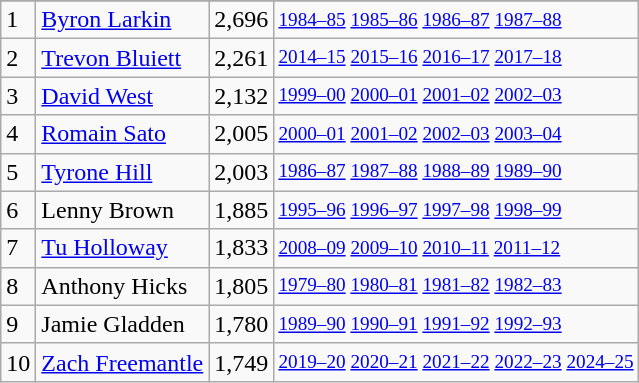<table class="wikitable">
<tr>
</tr>
<tr>
<td>1</td>
<td><a href='#'>Byron Larkin</a></td>
<td>2,696</td>
<td style="font-size:80%;"><a href='#'>1984–85</a> <a href='#'>1985–86</a> <a href='#'>1986–87</a> <a href='#'>1987–88</a></td>
</tr>
<tr>
<td>2</td>
<td><a href='#'>Trevon Bluiett</a></td>
<td>2,261</td>
<td style="font-size:80%;"><a href='#'>2014–15</a> <a href='#'>2015–16</a> <a href='#'>2016–17</a> <a href='#'>2017–18</a></td>
</tr>
<tr>
<td>3</td>
<td><a href='#'>David West</a></td>
<td>2,132</td>
<td style="font-size:80%;"><a href='#'>1999–00</a> <a href='#'>2000–01</a> <a href='#'>2001–02</a> <a href='#'>2002–03</a></td>
</tr>
<tr>
<td>4</td>
<td><a href='#'>Romain Sato</a></td>
<td>2,005</td>
<td style="font-size:80%;"><a href='#'>2000–01</a> <a href='#'>2001–02</a> <a href='#'>2002–03</a> <a href='#'>2003–04</a></td>
</tr>
<tr>
<td>5</td>
<td><a href='#'>Tyrone Hill</a></td>
<td>2,003</td>
<td style="font-size:80%;"><a href='#'>1986–87</a> <a href='#'>1987–88</a> <a href='#'>1988–89</a> <a href='#'>1989–90</a></td>
</tr>
<tr>
<td>6</td>
<td>Lenny Brown</td>
<td>1,885</td>
<td style="font-size:80%;"><a href='#'>1995–96</a> <a href='#'>1996–97</a> <a href='#'>1997–98</a> <a href='#'>1998–99</a></td>
</tr>
<tr>
<td>7</td>
<td><a href='#'>Tu Holloway</a></td>
<td>1,833</td>
<td style="font-size:80%;"><a href='#'>2008–09</a> <a href='#'>2009–10</a> <a href='#'>2010–11</a> <a href='#'>2011–12</a></td>
</tr>
<tr>
<td>8</td>
<td>Anthony Hicks</td>
<td>1,805</td>
<td style="font-size:80%;"><a href='#'>1979–80</a> <a href='#'>1980–81</a> <a href='#'>1981–82</a> <a href='#'>1982–83</a></td>
</tr>
<tr>
<td>9</td>
<td>Jamie Gladden</td>
<td>1,780</td>
<td style="font-size:80%;"><a href='#'>1989–90</a> <a href='#'>1990–91</a> <a href='#'>1991–92</a> <a href='#'>1992–93</a></td>
</tr>
<tr>
<td>10</td>
<td><a href='#'>Zach Freemantle</a></td>
<td>1,749</td>
<td style="font-size:80%;"><a href='#'>2019–20</a> <a href='#'>2020–21</a> <a href='#'>2021–22</a> <a href='#'>2022–23</a> <a href='#'>2024–25</a></td>
</tr>
</table>
